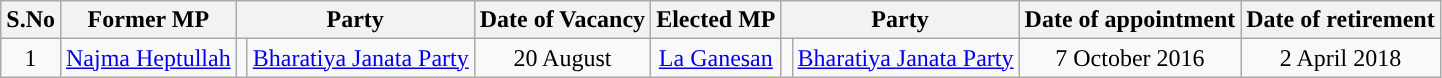<table class="wikitable sortable">
<tr>
<th>S.No</th>
<th>Former MP</th>
<th colspan=2>Party</th>
<th>Date of Vacancy</th>
<th>Elected MP</th>
<th colspan=2>Party</th>
<th>Date of appointment</th>
<th>Date of retirement</th>
</tr>
<tr style="text-align:center;">
<td>1</td>
<td><a href='#'>Najma Heptullah</a></td>
<td></td>
<td><a href='#'>Bharatiya Janata Party</a></td>
<td>20 August</td>
<td><a href='#'>La Ganesan</a></td>
<td></td>
<td><a href='#'>Bharatiya Janata Party</a></td>
<td>7 October 2016</td>
<td>2 April 2018</td>
</tr>
</table>
